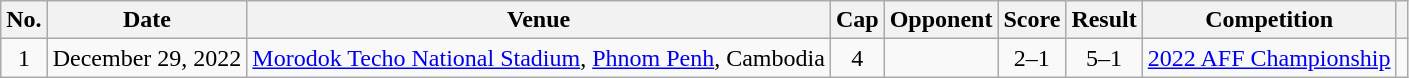<table class="wikitable sortable">
<tr>
<th scope="col">No.</th>
<th scope="col">Date</th>
<th scope="col">Venue</th>
<th scope="col">Cap</th>
<th scope="col">Opponent</th>
<th scope="col">Score</th>
<th scope="col">Result</th>
<th scope="col">Competition</th>
<th scope="col class="unsortable"></th>
</tr>
<tr>
<td align="center">1</td>
<td>December 29, 2022</td>
<td><a href='#'>Morodok Techo National Stadium</a>, <a href='#'>Phnom Penh</a>, Cambodia</td>
<td align="center">4</td>
<td></td>
<td align="center">2–1</td>
<td align="center">5–1</td>
<td><a href='#'>2022 AFF Championship</a></td>
<td align="center"></td>
</tr>
</table>
